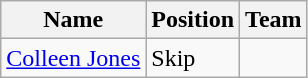<table class="wikitable">
<tr>
<th><strong>Name</strong></th>
<th><strong>Position</strong></th>
<th><strong>Team</strong></th>
</tr>
<tr>
<td><a href='#'>Colleen Jones</a> </td>
<td>Skip</td>
<td></td>
</tr>
</table>
